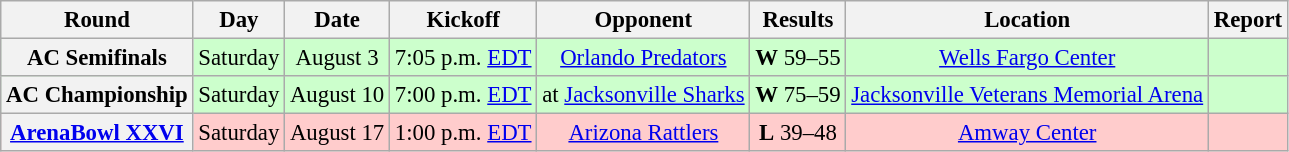<table class="wikitable" style="font-size: 95%;">
<tr>
<th>Round</th>
<th>Day</th>
<th>Date</th>
<th>Kickoff</th>
<th>Opponent</th>
<th>Results</th>
<th>Location</th>
<th>Report</th>
</tr>
<tr style= background:#ccffcc>
<th align="center">AC Semifinals</th>
<td align="center">Saturday</td>
<td align="center">August 3</td>
<td align="center">7:05 p.m. <a href='#'>EDT</a></td>
<td align="center"><a href='#'>Orlando Predators</a></td>
<td align="center"><strong>W</strong> 59–55</td>
<td align="center"><a href='#'>Wells Fargo Center</a></td>
<td align="center"></td>
</tr>
<tr style= background:#ccffcc>
<th align="center">AC Championship</th>
<td align="center">Saturday</td>
<td align="center">August 10</td>
<td align="center">7:00 p.m. <a href='#'>EDT</a></td>
<td align="center">at <a href='#'>Jacksonville Sharks</a></td>
<td align="center"><strong>W</strong> 75–59</td>
<td align="center"><a href='#'>Jacksonville Veterans Memorial Arena</a></td>
<td align="center"></td>
</tr>
<tr style= background:#ffcccc>
<th align="center"><a href='#'>ArenaBowl XXVI</a></th>
<td align="center">Saturday</td>
<td align="center">August 17</td>
<td align="center">1:00 p.m. <a href='#'>EDT</a></td>
<td align="center"><a href='#'>Arizona Rattlers</a></td>
<td align="center"><strong>L</strong> 39–48</td>
<td align="center"><a href='#'>Amway Center</a></td>
<td align="center"></td>
</tr>
</table>
